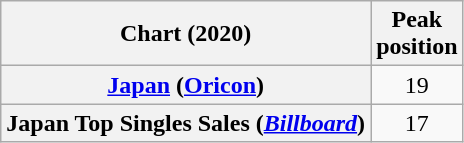<table class="wikitable sortable plainrowheaders">
<tr>
<th scope="col">Chart (2020)</th>
<th scope="col">Peak<br>position</th>
</tr>
<tr>
<th scope="row"><a href='#'>Japan</a> (<a href='#'>Oricon</a>)</th>
<td align="center">19</td>
</tr>
<tr>
<th scope="row">Japan Top Singles Sales (<em><a href='#'>Billboard</a></em>)</th>
<td align="center">17</td>
</tr>
</table>
